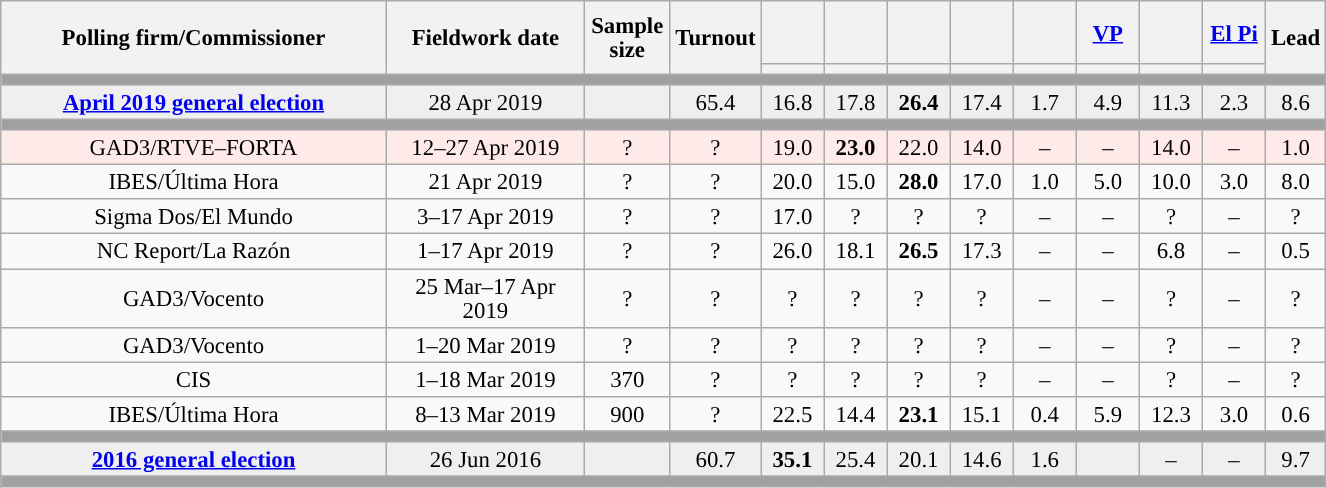<table class="wikitable collapsible collapsed" style="text-align:center; font-size:95%; line-height:16px;">
<tr style="height:42px;">
<th style="width:250px;" rowspan="2">Polling firm/Commissioner</th>
<th style="width:125px;" rowspan="2">Fieldwork date</th>
<th style="width:50px;" rowspan="2">Sample size</th>
<th style="width:45px;" rowspan="2">Turnout</th>
<th style="width:35px;"></th>
<th style="width:35px;"></th>
<th style="width:35px;"></th>
<th style="width:35px;"></th>
<th style="width:35px;"></th>
<th style="width:35px;"><a href='#'>VP</a></th>
<th style="width:35px;"></th>
<th style="width:35px;"><a href='#'>El Pi</a></th>
<th style="width:30px;" rowspan="2">Lead</th>
</tr>
<tr>
<th style="color:inherit;background:"></th>
<th style="color:inherit;background:"></th>
<th style="color:inherit;background:"></th>
<th style="color:inherit;background:"></th>
<th style="color:inherit;background:"></th>
<th style="color:inherit;background:"></th>
<th style="color:inherit;background:"></th>
<th style="color:inherit;background:"></th>
</tr>
<tr>
<td colspan="13" style="background:#A0A0A0"></td>
</tr>
<tr style="background:#EFEFEF;">
<td><strong><a href='#'>April 2019 general election</a></strong></td>
<td>28 Apr 2019</td>
<td></td>
<td>65.4</td>
<td>16.8<br></td>
<td>17.8<br></td>
<td><strong>26.4</strong><br></td>
<td>17.4<br></td>
<td>1.7<br></td>
<td>4.9<br></td>
<td>11.3<br></td>
<td>2.3<br></td>
<td style="background:">8.6</td>
</tr>
<tr>
<td colspan="13" style="background:#A0A0A0"></td>
</tr>
<tr style="background:#FFEAEA;">
<td>GAD3/RTVE–FORTA</td>
<td>12–27 Apr 2019</td>
<td>?</td>
<td>?</td>
<td>19.0<br></td>
<td><strong>23.0</strong><br></td>
<td>22.0<br></td>
<td>14.0<br></td>
<td>–</td>
<td>–</td>
<td>14.0<br></td>
<td>–</td>
<td style="background:">1.0</td>
</tr>
<tr>
<td>IBES/Última Hora</td>
<td>21 Apr 2019</td>
<td>?</td>
<td>?</td>
<td>20.0<br></td>
<td>15.0<br></td>
<td><strong>28.0</strong><br></td>
<td>17.0<br></td>
<td>1.0<br></td>
<td>5.0<br></td>
<td>10.0<br></td>
<td>3.0<br></td>
<td style="background:">8.0</td>
</tr>
<tr>
<td>Sigma Dos/El Mundo</td>
<td>3–17 Apr 2019</td>
<td>?</td>
<td>?</td>
<td>17.0<br></td>
<td>?<br></td>
<td>?<br></td>
<td>?<br></td>
<td>–</td>
<td>–</td>
<td>?<br></td>
<td>–</td>
<td style="background:">?</td>
</tr>
<tr>
<td>NC Report/La Razón</td>
<td>1–17 Apr 2019</td>
<td>?</td>
<td>?</td>
<td>26.0<br></td>
<td>18.1<br></td>
<td><strong>26.5</strong><br></td>
<td>17.3<br></td>
<td>–</td>
<td>–</td>
<td>6.8<br></td>
<td>–</td>
<td style="background:">0.5</td>
</tr>
<tr>
<td>GAD3/Vocento</td>
<td>25 Mar–17 Apr 2019</td>
<td>?</td>
<td>?</td>
<td>?<br></td>
<td>?<br></td>
<td>?<br></td>
<td>?<br></td>
<td>–</td>
<td>–</td>
<td>?<br></td>
<td>–</td>
<td style="background:">?</td>
</tr>
<tr>
<td>GAD3/Vocento</td>
<td>1–20 Mar 2019</td>
<td>?</td>
<td>?</td>
<td>?<br></td>
<td>?<br></td>
<td>?<br></td>
<td>?<br></td>
<td>–</td>
<td>–</td>
<td>?<br></td>
<td>–</td>
<td style="background:">?</td>
</tr>
<tr>
<td>CIS</td>
<td>1–18 Mar 2019</td>
<td>370</td>
<td>?</td>
<td>?<br></td>
<td>?<br></td>
<td>?<br></td>
<td>?<br></td>
<td>–</td>
<td>–</td>
<td>?<br></td>
<td>–</td>
<td style="background:">?</td>
</tr>
<tr>
<td>IBES/Última Hora</td>
<td>8–13 Mar 2019</td>
<td>900</td>
<td>?</td>
<td>22.5<br></td>
<td>14.4<br></td>
<td><strong>23.1</strong><br></td>
<td>15.1<br></td>
<td>0.4<br></td>
<td>5.9<br></td>
<td>12.3<br></td>
<td>3.0<br></td>
<td style="background:">0.6</td>
</tr>
<tr>
<td colspan="13" style="background:#A0A0A0"></td>
</tr>
<tr style="background:#EFEFEF;">
<td><strong><a href='#'>2016 general election</a></strong></td>
<td>26 Jun 2016</td>
<td></td>
<td>60.7</td>
<td><strong>35.1</strong><br></td>
<td>25.4<br></td>
<td>20.1<br></td>
<td>14.6<br></td>
<td>1.6<br></td>
<td></td>
<td>–</td>
<td>–</td>
<td style="background:">9.7</td>
</tr>
<tr>
<td colspan="13" style="background:#A0A0A0"></td>
</tr>
</table>
